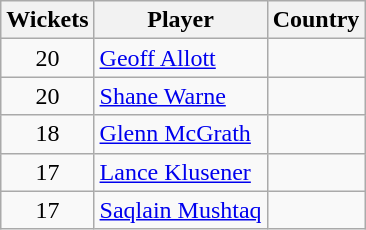<table class="wikitable">
<tr>
<th>Wickets</th>
<th>Player</th>
<th>Country</th>
</tr>
<tr>
<td align=center>20</td>
<td><a href='#'>Geoff Allott</a></td>
<td></td>
</tr>
<tr>
<td align=center>20</td>
<td><a href='#'>Shane Warne</a></td>
<td></td>
</tr>
<tr>
<td align=center>18</td>
<td><a href='#'>Glenn McGrath</a></td>
<td></td>
</tr>
<tr>
<td align=center>17</td>
<td><a href='#'>Lance Klusener</a></td>
<td></td>
</tr>
<tr>
<td align=center>17</td>
<td><a href='#'>Saqlain Mushtaq</a></td>
<td></td>
</tr>
</table>
